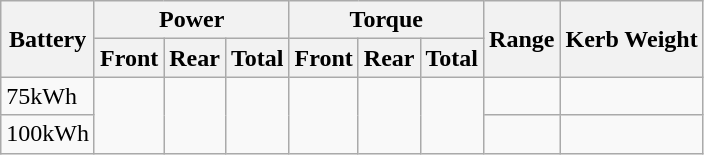<table class="wikitable">
<tr>
<th rowspan="2">Battery</th>
<th colspan="3">Power</th>
<th colspan="3">Torque</th>
<th rowspan="2">Range</th>
<th rowspan="2">Kerb Weight</th>
</tr>
<tr>
<th>Front</th>
<th>Rear</th>
<th>Total</th>
<th>Front</th>
<th>Rear</th>
<th>Total</th>
</tr>
<tr>
<td>75kWh</td>
<td rowspan="2"></td>
<td rowspan="2"></td>
<td rowspan="2"></td>
<td rowspan="2"></td>
<td rowspan="2"></td>
<td rowspan="2"></td>
<td></td>
<td></td>
</tr>
<tr>
<td>100kWh</td>
<td></td>
<td></td>
</tr>
</table>
